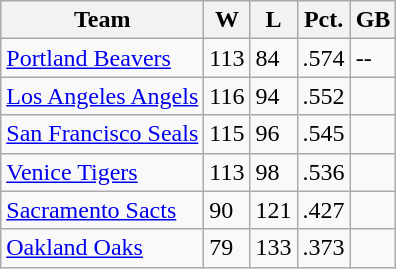<table class="wikitable">
<tr>
<th>Team</th>
<th>W</th>
<th>L</th>
<th>Pct.</th>
<th>GB</th>
</tr>
<tr>
<td><a href='#'>Portland Beavers</a></td>
<td>113</td>
<td>84</td>
<td>.574</td>
<td>--</td>
</tr>
<tr>
<td><a href='#'>Los Angeles Angels</a></td>
<td>116</td>
<td>94</td>
<td>.552</td>
<td></td>
</tr>
<tr>
<td><a href='#'>San Francisco Seals</a></td>
<td>115</td>
<td>96</td>
<td>.545</td>
<td></td>
</tr>
<tr>
<td><a href='#'>Venice Tigers</a></td>
<td>113</td>
<td>98</td>
<td>.536</td>
<td></td>
</tr>
<tr>
<td><a href='#'>Sacramento Sacts</a></td>
<td>90</td>
<td>121</td>
<td>.427</td>
<td></td>
</tr>
<tr>
<td><a href='#'>Oakland Oaks</a></td>
<td>79</td>
<td>133</td>
<td>.373</td>
<td></td>
</tr>
</table>
